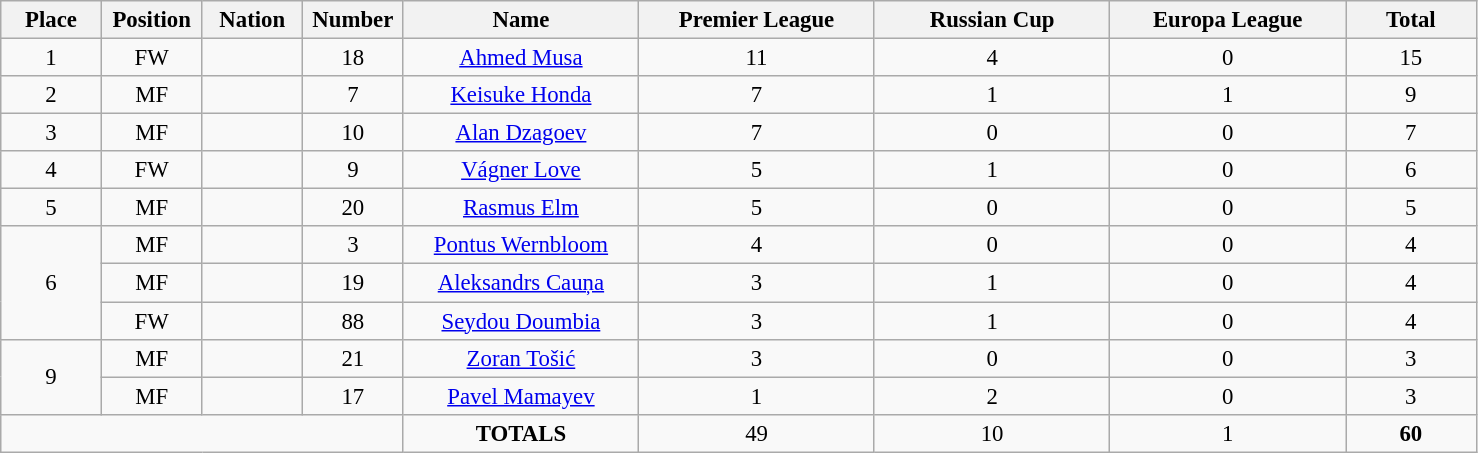<table class="wikitable" style="font-size: 95%; text-align: center;">
<tr>
<th width=60>Place</th>
<th width=60>Position</th>
<th width=60>Nation</th>
<th width=60>Number</th>
<th width=150>Name</th>
<th width=150>Premier League</th>
<th width=150>Russian Cup</th>
<th width=150>Europa League</th>
<th width=80>Total</th>
</tr>
<tr>
<td>1</td>
<td>FW</td>
<td></td>
<td>18</td>
<td><a href='#'>Ahmed Musa</a></td>
<td>11</td>
<td>4</td>
<td>0</td>
<td>15</td>
</tr>
<tr>
<td>2</td>
<td>MF</td>
<td></td>
<td>7</td>
<td><a href='#'>Keisuke Honda</a></td>
<td>7</td>
<td>1</td>
<td>1</td>
<td>9</td>
</tr>
<tr>
<td>3</td>
<td>MF</td>
<td></td>
<td>10</td>
<td><a href='#'>Alan Dzagoev</a></td>
<td>7</td>
<td>0</td>
<td>0</td>
<td>7</td>
</tr>
<tr>
<td>4</td>
<td>FW</td>
<td></td>
<td>9</td>
<td><a href='#'>Vágner Love</a></td>
<td>5</td>
<td>1</td>
<td>0</td>
<td>6</td>
</tr>
<tr>
<td>5</td>
<td>MF</td>
<td></td>
<td>20</td>
<td><a href='#'>Rasmus Elm</a></td>
<td>5</td>
<td>0</td>
<td>0</td>
<td>5</td>
</tr>
<tr>
<td rowspan="3">6</td>
<td>MF</td>
<td></td>
<td>3</td>
<td><a href='#'>Pontus Wernbloom</a></td>
<td>4</td>
<td>0</td>
<td>0</td>
<td>4</td>
</tr>
<tr>
<td>MF</td>
<td></td>
<td>19</td>
<td><a href='#'>Aleksandrs Cauņa</a></td>
<td>3</td>
<td>1</td>
<td>0</td>
<td>4</td>
</tr>
<tr>
<td>FW</td>
<td></td>
<td>88</td>
<td><a href='#'>Seydou Doumbia</a></td>
<td>3</td>
<td>1</td>
<td>0</td>
<td>4</td>
</tr>
<tr>
<td rowspan="2">9</td>
<td>MF</td>
<td></td>
<td>21</td>
<td><a href='#'>Zoran Tošić</a></td>
<td>3</td>
<td>0</td>
<td>0</td>
<td>3</td>
</tr>
<tr>
<td>MF</td>
<td></td>
<td>17</td>
<td><a href='#'>Pavel Mamayev</a></td>
<td>1</td>
<td>2</td>
<td>0</td>
<td>3</td>
</tr>
<tr>
<td colspan="4"></td>
<td><strong>TOTALS</strong></td>
<td>49</td>
<td>10</td>
<td>1</td>
<td><strong>60</strong></td>
</tr>
</table>
